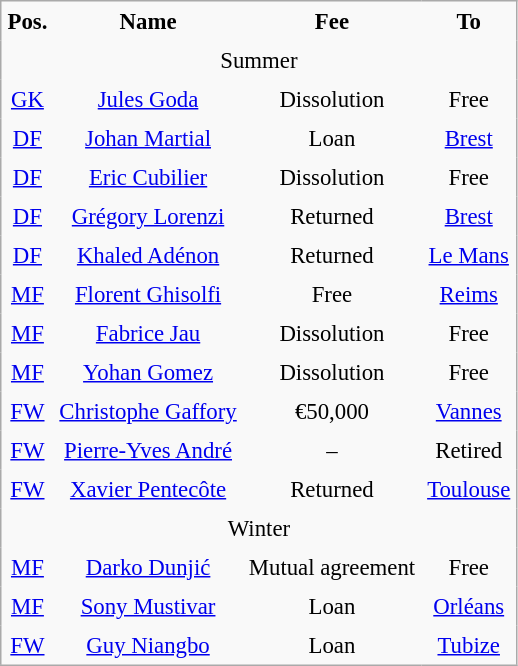<table class= border="2" cellpadding="4" cellspacing="0" style="text-align:center; margin: 1em 1em 1em 0; background: #f9f9f9; border:1px #aaa solid; border-collapse: collapse; font-size: 95%;">
<tr>
<th>Pos.</th>
<th>Name</th>
<th>Fee</th>
<th>To</th>
</tr>
<tr>
<td !style="text-align:center" colspan="4">Summer</td>
</tr>
<tr>
<td><a href='#'>GK</a></td>
<td> <a href='#'>Jules Goda</a></td>
<td>Dissolution</td>
<td>Free</td>
</tr>
<tr>
<td><a href='#'>DF</a></td>
<td> <a href='#'>Johan Martial</a></td>
<td>Loan</td>
<td> <a href='#'>Brest</a></td>
</tr>
<tr>
<td><a href='#'>DF</a></td>
<td> <a href='#'>Eric Cubilier</a></td>
<td>Dissolution</td>
<td>Free</td>
</tr>
<tr>
<td><a href='#'>DF</a></td>
<td> <a href='#'>Grégory Lorenzi</a></td>
<td>Returned</td>
<td> <a href='#'>Brest</a></td>
</tr>
<tr>
<td><a href='#'>DF</a></td>
<td> <a href='#'>Khaled Adénon</a></td>
<td>Returned</td>
<td> <a href='#'>Le Mans</a></td>
</tr>
<tr>
<td><a href='#'>MF</a></td>
<td> <a href='#'>Florent Ghisolfi</a></td>
<td>Free</td>
<td> <a href='#'>Reims</a></td>
</tr>
<tr>
<td><a href='#'>MF</a></td>
<td> <a href='#'>Fabrice Jau</a></td>
<td>Dissolution</td>
<td>Free</td>
</tr>
<tr>
<td><a href='#'>MF</a></td>
<td> <a href='#'>Yohan Gomez</a></td>
<td>Dissolution</td>
<td>Free</td>
</tr>
<tr>
<td><a href='#'>FW</a></td>
<td> <a href='#'>Christophe Gaffory</a></td>
<td>€50,000</td>
<td> <a href='#'>Vannes</a></td>
</tr>
<tr>
<td><a href='#'>FW</a></td>
<td> <a href='#'>Pierre-Yves André</a></td>
<td>–</td>
<td>Retired</td>
</tr>
<tr>
<td><a href='#'>FW</a></td>
<td> <a href='#'>Xavier Pentecôte</a></td>
<td>Returned</td>
<td> <a href='#'>Toulouse</a></td>
</tr>
<tr>
<td !style="text-align:center" colspan="4">Winter</td>
</tr>
<tr>
<td><a href='#'>MF</a></td>
<td> <a href='#'>Darko Dunjić</a></td>
<td>Mutual agreement</td>
<td>Free</td>
</tr>
<tr>
<td><a href='#'>MF</a></td>
<td> <a href='#'>Sony Mustivar</a></td>
<td>Loan</td>
<td> <a href='#'>Orléans</a></td>
</tr>
<tr>
<td><a href='#'>FW</a></td>
<td> <a href='#'>Guy Niangbo</a></td>
<td>Loan</td>
<td> <a href='#'>Tubize</a></td>
</tr>
<tr>
</tr>
</table>
